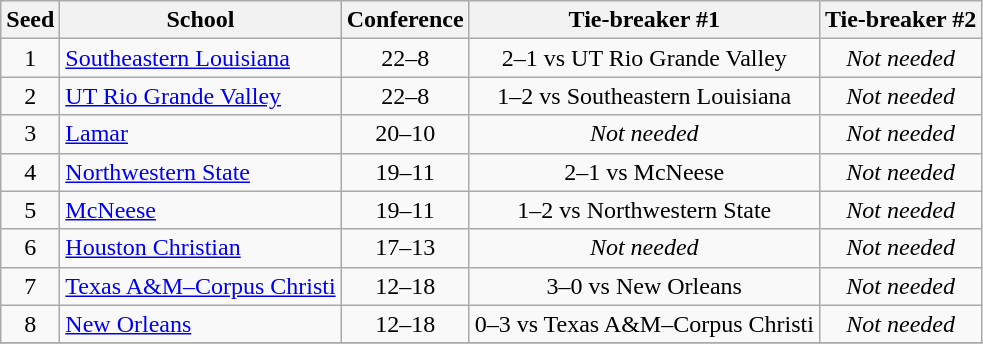<table class="wikitable" style="text-align:center">
<tr>
<th>Seed</th>
<th>School</th>
<th>Conference</th>
<th>Tie-breaker #1</th>
<th>Tie-breaker #2</th>
</tr>
<tr>
<td>1</td>
<td align="left"><a href='#'>Southeastern Louisiana</a></td>
<td>22–8</td>
<td>2–1 vs UT Rio Grande Valley</td>
<td><em>Not needed</em></td>
</tr>
<tr>
<td>2</td>
<td align="left"><a href='#'>UT Rio Grande Valley</a></td>
<td>22–8</td>
<td>1–2 vs Southeastern Louisiana</td>
<td><em>Not needed</em></td>
</tr>
<tr>
<td>3</td>
<td align="left"><a href='#'>Lamar</a></td>
<td>20–10</td>
<td><em>Not needed</em></td>
<td><em>Not needed</em></td>
</tr>
<tr>
<td>4</td>
<td align="left"><a href='#'>Northwestern State</a></td>
<td>19–11</td>
<td>2–1 vs McNeese</td>
<td><em>Not needed</em></td>
</tr>
<tr>
<td>5</td>
<td align="left"><a href='#'>McNeese</a></td>
<td>19–11</td>
<td>1–2 vs Northwestern State</td>
<td><em>Not needed</em></td>
</tr>
<tr>
<td>6</td>
<td align="left"><a href='#'>Houston Christian</a></td>
<td>17–13</td>
<td><em>Not needed</em></td>
<td><em>Not needed</em></td>
</tr>
<tr>
<td>7</td>
<td align="left"><a href='#'>Texas A&M–Corpus Christi</a></td>
<td>12–18</td>
<td>3–0 vs New Orleans</td>
<td><em>Not needed</em></td>
</tr>
<tr>
<td>8</td>
<td align="left"><a href='#'>New Orleans</a></td>
<td>12–18</td>
<td>0–3 vs Texas A&M–Corpus Christi</td>
<td><em>Not needed</em></td>
</tr>
<tr>
</tr>
</table>
